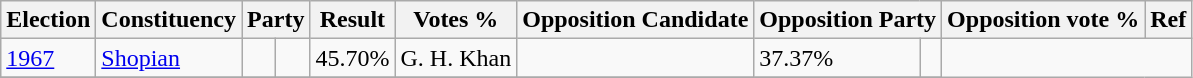<table class="wikitable sortable">
<tr>
<th>Election</th>
<th>Constituency</th>
<th colspan="2">Party</th>
<th>Result</th>
<th>Votes %</th>
<th>Opposition Candidate</th>
<th colspan="2">Opposition Party</th>
<th>Opposition vote %</th>
<th>Ref</th>
</tr>
<tr>
<td><a href='#'>1967</a></td>
<td><a href='#'>Shopian</a></td>
<td></td>
<td></td>
<td>45.70%</td>
<td>G. H. Khan</td>
<td></td>
<td>37.37%</td>
<td></td>
</tr>
<tr>
</tr>
</table>
